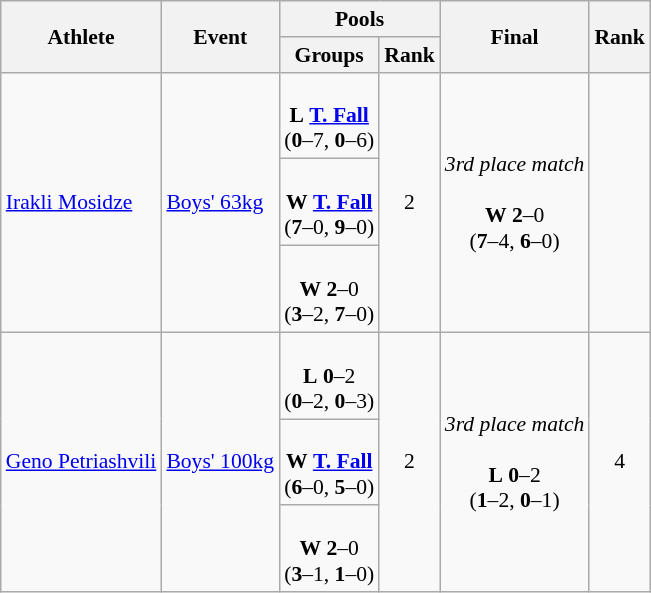<table class="wikitable" style="text-align:left; font-size:90%">
<tr>
<th rowspan="2">Athlete</th>
<th rowspan="2">Event</th>
<th colspan="2">Pools</th>
<th rowspan="2">Final</th>
<th rowspan="2">Rank</th>
</tr>
<tr>
<th>Groups</th>
<th>Rank</th>
</tr>
<tr>
<td rowspan="3"><a href='#'>Irakli Mosidze</a></td>
<td rowspan="3"><a href='#'>Boys' 63kg</a></td>
<td align=center><br><strong>L</strong> <strong><a href='#'>T. Fall</a></strong><br>(<strong>0</strong>–7, <strong>0</strong>–6)</td>
<td rowspan="3" align=center>2</td>
<td align=center rowspan=3><em>3rd place match</em><br><br><strong>W</strong> <strong>2</strong>–0<br>(<strong>7</strong>–4, <strong>6</strong>–0)</td>
<td rowspan="3" align="center"></td>
</tr>
<tr>
<td align=center><br><strong>W</strong> <strong><a href='#'>T. Fall</a></strong><br>(<strong>7</strong>–0, <strong>9</strong>–0)</td>
</tr>
<tr>
<td align=center><br><strong>W</strong> <strong>2</strong>–0<br>(<strong>3</strong>–2, <strong>7</strong>–0)</td>
</tr>
<tr>
<td rowspan="3"><a href='#'>Geno Petriashvili</a></td>
<td rowspan="3"><a href='#'>Boys' 100kg</a></td>
<td align=center><br><strong>L</strong> <strong>0</strong>–2<br>(<strong>0</strong>–2, <strong>0</strong>–3)</td>
<td rowspan="3" align=center>2</td>
<td align=center rowspan=3><em>3rd place match</em><br><br><strong>L</strong> <strong>0</strong>–2<br>(<strong>1</strong>–2, <strong>0</strong>–1)</td>
<td rowspan="3" align="center">4</td>
</tr>
<tr>
<td align=center><br><strong>W</strong> <strong><a href='#'>T. Fall</a></strong><br>(<strong>6</strong>–0, <strong>5</strong>–0)</td>
</tr>
<tr>
<td align=center><br><strong>W</strong> <strong>2</strong>–0<br>(<strong>3</strong>–1, <strong>1</strong>–0)</td>
</tr>
</table>
